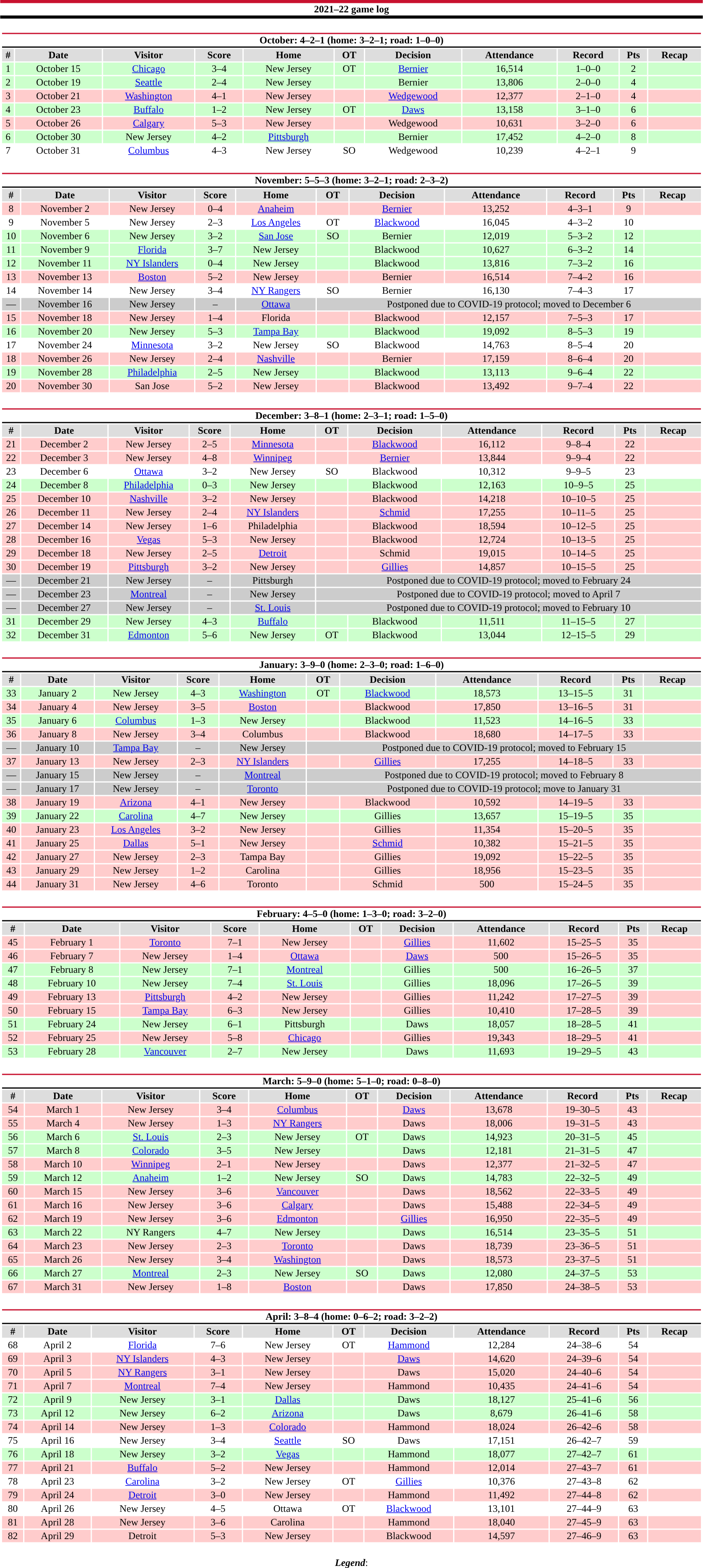<table class="toccolours" style="width:90%; clear:both; margin:1.5em auto; text-align:center;">
<tr>
<th colspan="11" style="background:#FFFFFF; border-top:#C8102E 5px solid; border-bottom:#010101 5px solid;">2021–22 game log</th>
</tr>
<tr>
<td colspan="11"><br><table class="toccolours collapsible collapsed" style="width:100%;">
<tr>
<th colspan="11" style="background:#FFFFFF; border-top:#C8102E 2px solid; border-bottom:#010101 2px solid;">October: 4–2–1 (home: 3–2–1; road: 1–0–0)</th>
</tr>
<tr style="background:#ddd;">
<th>#</th>
<th>Date</th>
<th>Visitor</th>
<th>Score</th>
<th>Home</th>
<th>OT</th>
<th>Decision</th>
<th>Attendance</th>
<th>Record</th>
<th>Pts</th>
<th>Recap</th>
</tr>
<tr style="background:#cfc;">
<td>1</td>
<td>October 15</td>
<td><a href='#'>Chicago</a></td>
<td>3–4</td>
<td>New Jersey</td>
<td>OT</td>
<td><a href='#'>Bernier</a></td>
<td>16,514</td>
<td>1–0–0</td>
<td>2</td>
<td></td>
</tr>
<tr style="background:#cfc;">
<td>2</td>
<td>October 19</td>
<td><a href='#'>Seattle</a></td>
<td>2–4</td>
<td>New Jersey</td>
<td></td>
<td>Bernier</td>
<td>13,806</td>
<td>2–0–0</td>
<td>4</td>
<td></td>
</tr>
<tr style="background:#fcc;">
<td>3</td>
<td>October 21</td>
<td><a href='#'>Washington</a></td>
<td>4–1</td>
<td>New Jersey</td>
<td></td>
<td><a href='#'>Wedgewood</a></td>
<td>12,377</td>
<td>2–1–0</td>
<td>4</td>
<td></td>
</tr>
<tr style="background:#cfc;">
<td>4</td>
<td>October 23</td>
<td><a href='#'>Buffalo</a></td>
<td>1–2</td>
<td>New Jersey</td>
<td>OT</td>
<td><a href='#'>Daws</a></td>
<td>13,158</td>
<td>3–1–0</td>
<td>6</td>
<td></td>
</tr>
<tr style="background:#fcc;">
<td>5</td>
<td>October 26</td>
<td><a href='#'>Calgary</a></td>
<td>5–3</td>
<td>New Jersey</td>
<td></td>
<td>Wedgewood</td>
<td>10,631</td>
<td>3–2–0</td>
<td>6</td>
<td></td>
</tr>
<tr style="background:#cfc;">
<td>6</td>
<td>October 30</td>
<td>New Jersey</td>
<td>4–2</td>
<td><a href='#'>Pittsburgh</a></td>
<td></td>
<td>Bernier</td>
<td>17,452</td>
<td>4–2–0</td>
<td>8</td>
<td></td>
</tr>
<tr style="background:#fff;">
<td>7</td>
<td>October 31</td>
<td><a href='#'>Columbus</a></td>
<td>4–3</td>
<td>New Jersey</td>
<td>SO</td>
<td>Wedgewood</td>
<td>10,239</td>
<td>4–2–1</td>
<td>9</td>
<td></td>
</tr>
</table>
</td>
</tr>
<tr>
<td colspan="11"><br><table class="toccolours collapsible collapsed" style="width:100%;">
<tr>
<th colspan="11" style="background:#FFFFFF; border-top:#C8102E 2px solid; border-bottom:#010101 2px solid;">November: 5–5–3 (home: 3–2–1; road: 2–3–2)</th>
</tr>
<tr style="background:#ddd;">
<th>#</th>
<th>Date</th>
<th>Visitor</th>
<th>Score</th>
<th>Home</th>
<th>OT</th>
<th>Decision</th>
<th>Attendance</th>
<th>Record</th>
<th>Pts</th>
<th>Recap</th>
</tr>
<tr style="background:#fcc;">
<td>8</td>
<td>November 2</td>
<td>New Jersey</td>
<td>0–4</td>
<td><a href='#'>Anaheim</a></td>
<td></td>
<td><a href='#'>Bernier</a></td>
<td>13,252</td>
<td>4–3–1</td>
<td>9</td>
<td></td>
</tr>
<tr style="background:#fff;">
<td>9</td>
<td>November 5</td>
<td>New Jersey</td>
<td>2–3</td>
<td><a href='#'>Los Angeles</a></td>
<td>OT</td>
<td><a href='#'>Blackwood</a></td>
<td>16,045</td>
<td>4–3–2</td>
<td>10</td>
<td></td>
</tr>
<tr style="background:#cfc;">
<td>10</td>
<td>November 6</td>
<td>New Jersey</td>
<td>3–2</td>
<td><a href='#'>San Jose</a></td>
<td>SO</td>
<td>Bernier</td>
<td>12,019</td>
<td>5–3–2</td>
<td>12</td>
<td></td>
</tr>
<tr style="background:#cfc;">
<td>11</td>
<td>November 9</td>
<td><a href='#'>Florida</a></td>
<td>3–7</td>
<td>New Jersey</td>
<td></td>
<td>Blackwood</td>
<td>10,627</td>
<td>6–3–2</td>
<td>14</td>
<td></td>
</tr>
<tr style="background:#cfc;">
<td>12</td>
<td>November 11</td>
<td><a href='#'>NY Islanders</a></td>
<td>0–4</td>
<td>New Jersey</td>
<td></td>
<td>Blackwood</td>
<td>13,816</td>
<td>7–3–2</td>
<td>16</td>
<td></td>
</tr>
<tr style="background:#fcc;">
<td>13</td>
<td>November 13</td>
<td><a href='#'>Boston</a></td>
<td>5–2</td>
<td>New Jersey</td>
<td></td>
<td>Bernier</td>
<td>16,514</td>
<td>7–4–2</td>
<td>16</td>
<td></td>
</tr>
<tr style="background:#fff;">
<td>14</td>
<td>November 14</td>
<td>New Jersey</td>
<td>3–4</td>
<td><a href='#'>NY Rangers</a></td>
<td>SO</td>
<td>Bernier</td>
<td>16,130</td>
<td>7–4–3</td>
<td>17</td>
<td></td>
</tr>
<tr style="background:#ccc;">
<td>—</td>
<td>November 16</td>
<td>New Jersey</td>
<td>–</td>
<td><a href='#'>Ottawa</a></td>
<td colspan="6">Postponed due to COVID-19 protocol; moved to December 6</td>
</tr>
<tr style="background:#fcc;">
<td>15</td>
<td>November 18</td>
<td>New Jersey</td>
<td>1–4</td>
<td>Florida</td>
<td></td>
<td>Blackwood</td>
<td>12,157</td>
<td>7–5–3</td>
<td>17</td>
<td></td>
</tr>
<tr style="background:#cfc;">
<td>16</td>
<td>November 20</td>
<td>New Jersey</td>
<td>5–3</td>
<td><a href='#'>Tampa Bay</a></td>
<td></td>
<td>Blackwood</td>
<td>19,092</td>
<td>8–5–3</td>
<td>19</td>
<td></td>
</tr>
<tr style="background:#fff;">
<td>17</td>
<td>November 24</td>
<td><a href='#'>Minnesota</a></td>
<td>3–2</td>
<td>New Jersey</td>
<td>SO</td>
<td>Blackwood</td>
<td>14,763</td>
<td>8–5–4</td>
<td>20</td>
<td></td>
</tr>
<tr style="background:#fcc;">
<td>18</td>
<td>November 26</td>
<td>New Jersey</td>
<td>2–4</td>
<td><a href='#'>Nashville</a></td>
<td></td>
<td>Bernier</td>
<td>17,159</td>
<td>8–6–4</td>
<td>20</td>
<td></td>
</tr>
<tr style="background:#cfc;">
<td>19</td>
<td>November 28</td>
<td><a href='#'>Philadelphia</a></td>
<td>2–5</td>
<td>New Jersey</td>
<td></td>
<td>Blackwood</td>
<td>13,113</td>
<td>9–6–4</td>
<td>22</td>
<td></td>
</tr>
<tr style="background:#fcc;">
<td>20</td>
<td>November 30</td>
<td>San Jose</td>
<td>5–2</td>
<td>New Jersey</td>
<td></td>
<td>Blackwood</td>
<td>13,492</td>
<td>9–7–4</td>
<td>22</td>
<td></td>
</tr>
</table>
</td>
</tr>
<tr>
<td colspan="11"><br><table class="toccolours collapsible collapsed" style="width:100%;">
<tr>
<th colspan="11" style="background:#FFFFFF; border-top:#C8102E 2px solid; border-bottom:#010101 2px solid;">December: 3–8–1 (home: 2–3–1; road: 1–5–0)</th>
</tr>
<tr style="background:#ddd;">
<th>#</th>
<th>Date</th>
<th>Visitor</th>
<th>Score</th>
<th>Home</th>
<th>OT</th>
<th>Decision</th>
<th>Attendance</th>
<th>Record</th>
<th>Pts</th>
<th>Recap</th>
</tr>
<tr style="background:#fcc;">
<td>21</td>
<td>December 2</td>
<td>New Jersey</td>
<td>2–5</td>
<td><a href='#'>Minnesota</a></td>
<td></td>
<td><a href='#'>Blackwood</a></td>
<td>16,112</td>
<td>9–8–4</td>
<td>22</td>
<td></td>
</tr>
<tr style="background:#fcc;">
<td>22</td>
<td>December 3</td>
<td>New Jersey</td>
<td>4–8</td>
<td><a href='#'>Winnipeg</a></td>
<td></td>
<td><a href='#'>Bernier</a></td>
<td>13,844</td>
<td>9–9–4</td>
<td>22</td>
<td></td>
</tr>
<tr style="background:#fff;">
<td>23</td>
<td>December 6</td>
<td><a href='#'>Ottawa</a></td>
<td>3–2</td>
<td>New Jersey</td>
<td>SO</td>
<td>Blackwood</td>
<td>10,312</td>
<td>9–9–5</td>
<td>23</td>
<td></td>
</tr>
<tr style="background:#cfc;">
<td>24</td>
<td>December 8</td>
<td><a href='#'>Philadelphia</a></td>
<td>0–3</td>
<td>New Jersey</td>
<td></td>
<td>Blackwood</td>
<td>12,163</td>
<td>10–9–5</td>
<td>25</td>
<td></td>
</tr>
<tr style="background:#fcc;">
<td>25</td>
<td>December 10</td>
<td><a href='#'>Nashville</a></td>
<td>3–2</td>
<td>New Jersey</td>
<td></td>
<td>Blackwood</td>
<td>14,218</td>
<td>10–10–5</td>
<td>25</td>
<td></td>
</tr>
<tr style="background:#fcc;">
<td>26</td>
<td>December 11</td>
<td>New Jersey</td>
<td>2–4</td>
<td><a href='#'>NY Islanders</a></td>
<td></td>
<td><a href='#'>Schmid</a></td>
<td>17,255</td>
<td>10–11–5</td>
<td>25</td>
<td></td>
</tr>
<tr style="background:#fcc;">
<td>27</td>
<td>December 14</td>
<td>New Jersey</td>
<td>1–6</td>
<td>Philadelphia</td>
<td></td>
<td>Blackwood</td>
<td>18,594</td>
<td>10–12–5</td>
<td>25</td>
<td></td>
</tr>
<tr style="background:#fcc;">
<td>28</td>
<td>December 16</td>
<td><a href='#'>Vegas</a></td>
<td>5–3</td>
<td>New Jersey</td>
<td></td>
<td>Blackwood</td>
<td>12,724</td>
<td>10–13–5</td>
<td>25</td>
<td></td>
</tr>
<tr style="background:#fcc;">
<td>29</td>
<td>December 18</td>
<td>New Jersey</td>
<td>2–5</td>
<td><a href='#'>Detroit</a></td>
<td></td>
<td>Schmid</td>
<td>19,015</td>
<td>10–14–5</td>
<td>25</td>
<td></td>
</tr>
<tr style="background:#fcc;">
<td>30</td>
<td>December 19</td>
<td><a href='#'>Pittsburgh</a></td>
<td>3–2</td>
<td>New Jersey</td>
<td></td>
<td><a href='#'>Gillies</a></td>
<td>14,857</td>
<td>10–15–5</td>
<td>25</td>
<td></td>
</tr>
<tr style="background:#ccc;">
<td>—</td>
<td>December 21</td>
<td>New Jersey</td>
<td>–</td>
<td>Pittsburgh</td>
<td colspan="6">Postponed due to COVID-19 protocol; moved to February 24</td>
</tr>
<tr style="background:#ccc;">
<td>—</td>
<td>December 23</td>
<td><a href='#'>Montreal</a></td>
<td>–</td>
<td>New Jersey</td>
<td colspan="6">Postponed due to COVID-19 protocol; moved to April 7</td>
</tr>
<tr style="background:#ccc;">
<td>—</td>
<td>December 27</td>
<td>New Jersey</td>
<td>–</td>
<td><a href='#'>St. Louis</a></td>
<td colspan="6">Postponed due to COVID-19 protocol; moved to February 10</td>
</tr>
<tr style="background:#cfc;">
<td>31</td>
<td>December 29</td>
<td>New Jersey</td>
<td>4–3</td>
<td><a href='#'>Buffalo</a></td>
<td></td>
<td>Blackwood</td>
<td>11,511</td>
<td>11–15–5</td>
<td>27</td>
<td></td>
</tr>
<tr style="background:#cfc;">
<td>32</td>
<td>December 31</td>
<td><a href='#'>Edmonton</a></td>
<td>5–6</td>
<td>New Jersey</td>
<td>OT</td>
<td>Blackwood</td>
<td>13,044</td>
<td>12–15–5</td>
<td>29</td>
<td></td>
</tr>
</table>
</td>
</tr>
<tr>
<td colspan="11"><br><table class="toccolours collapsible collapsed" style="width:100%;">
<tr>
<th colspan="11" style="background:#FFFFFF; border-top:#C8102E 2px solid; border-bottom:#010101 2px solid;">January: 3–9–0 (home: 2–3–0; road: 1–6–0)</th>
</tr>
<tr style="background:#ddd;">
<th>#</th>
<th>Date</th>
<th>Visitor</th>
<th>Score</th>
<th>Home</th>
<th>OT</th>
<th>Decision</th>
<th>Attendance</th>
<th>Record</th>
<th>Pts</th>
<th>Recap</th>
</tr>
<tr style="background:#cfc;">
<td>33</td>
<td>January 2</td>
<td>New Jersey</td>
<td>4–3</td>
<td><a href='#'>Washington</a></td>
<td>OT</td>
<td><a href='#'>Blackwood</a></td>
<td>18,573</td>
<td>13–15–5</td>
<td>31</td>
<td></td>
</tr>
<tr style="background:#fcc;">
<td>34</td>
<td>January 4</td>
<td>New Jersey</td>
<td>3–5</td>
<td><a href='#'>Boston</a></td>
<td></td>
<td>Blackwood</td>
<td>17,850</td>
<td>13–16–5</td>
<td>31</td>
<td></td>
</tr>
<tr style="background:#cfc;">
<td>35</td>
<td>January 6</td>
<td><a href='#'>Columbus</a></td>
<td>1–3</td>
<td>New Jersey</td>
<td></td>
<td>Blackwood</td>
<td>11,523</td>
<td>14–16–5</td>
<td>33</td>
<td></td>
</tr>
<tr style="background:#fcc;">
<td>36</td>
<td>January 8</td>
<td>New Jersey</td>
<td>3–4</td>
<td>Columbus</td>
<td></td>
<td>Blackwood</td>
<td>18,680</td>
<td>14–17–5</td>
<td>33</td>
<td></td>
</tr>
<tr style="background:#ccc;">
<td>—</td>
<td>January 10</td>
<td><a href='#'>Tampa Bay</a></td>
<td>–</td>
<td>New Jersey</td>
<td colspan="6">Postponed due to COVID-19 protocol; moved to February 15</td>
</tr>
<tr style="background:#fcc;">
<td>37</td>
<td>January 13</td>
<td>New Jersey</td>
<td>2–3</td>
<td><a href='#'>NY Islanders</a></td>
<td></td>
<td><a href='#'>Gillies</a></td>
<td>17,255</td>
<td>14–18–5</td>
<td>33</td>
<td></td>
</tr>
<tr style="background:#ccc;">
<td>—</td>
<td>January 15</td>
<td>New Jersey</td>
<td>–</td>
<td><a href='#'>Montreal</a></td>
<td colspan="6">Postponed due to COVID-19 protocol; moved to February 8</td>
</tr>
<tr style="background:#ccc;">
<td>—</td>
<td>January 17</td>
<td>New Jersey</td>
<td>–</td>
<td><a href='#'>Toronto</a></td>
<td colspan="6">Postponed due to COVID-19 protocol; move to January 31</td>
</tr>
<tr style="background:#fcc;">
<td>38</td>
<td>January 19</td>
<td><a href='#'>Arizona</a></td>
<td>4–1</td>
<td>New Jersey</td>
<td></td>
<td>Blackwood</td>
<td>10,592</td>
<td>14–19–5</td>
<td>33</td>
<td></td>
</tr>
<tr style="background:#cfc;">
<td>39</td>
<td>January 22</td>
<td><a href='#'>Carolina</a></td>
<td>4–7</td>
<td>New Jersey</td>
<td></td>
<td>Gillies</td>
<td>13,657</td>
<td>15–19–5</td>
<td>35</td>
<td></td>
</tr>
<tr style="background:#fcc;">
<td>40</td>
<td>January 23</td>
<td><a href='#'>Los Angeles</a></td>
<td>3–2</td>
<td>New Jersey</td>
<td></td>
<td>Gillies</td>
<td>11,354</td>
<td>15–20–5</td>
<td>35</td>
<td></td>
</tr>
<tr style="background:#fcc;">
<td>41</td>
<td>January 25</td>
<td><a href='#'>Dallas</a></td>
<td>5–1</td>
<td>New Jersey</td>
<td></td>
<td><a href='#'>Schmid</a></td>
<td>10,382</td>
<td>15–21–5</td>
<td>35</td>
<td></td>
</tr>
<tr style="background:#fcc;">
<td>42</td>
<td>January 27</td>
<td>New Jersey</td>
<td>2–3</td>
<td>Tampa Bay</td>
<td></td>
<td>Gillies</td>
<td>19,092</td>
<td>15–22–5</td>
<td>35</td>
<td></td>
</tr>
<tr style="background:#fcc;">
<td>43</td>
<td>January 29</td>
<td>New Jersey</td>
<td>1–2</td>
<td>Carolina</td>
<td></td>
<td>Gillies</td>
<td>18,956</td>
<td>15–23–5</td>
<td>35</td>
<td></td>
</tr>
<tr style="background:#fcc;">
<td>44</td>
<td>January 31</td>
<td>New Jersey</td>
<td>4–6</td>
<td>Toronto</td>
<td></td>
<td>Schmid</td>
<td>500</td>
<td>15–24–5</td>
<td>35</td>
<td></td>
</tr>
</table>
</td>
</tr>
<tr>
<td colspan="11"><br><table class="toccolours collapsible collapsed" style="width:100%;">
<tr>
<th colspan="11" style="background:#FFFFFF; border-top:#C8102E 2px solid; border-bottom:#010101 2px solid;">February: 4–5–0 (home: 1–3–0; road: 3–2–0)</th>
</tr>
<tr style="background:#ddd;">
<th>#</th>
<th>Date</th>
<th>Visitor</th>
<th>Score</th>
<th>Home</th>
<th>OT</th>
<th>Decision</th>
<th>Attendance</th>
<th>Record</th>
<th>Pts</th>
<th>Recap</th>
</tr>
<tr style="background:#fcc;">
<td>45</td>
<td>February 1</td>
<td><a href='#'>Toronto</a></td>
<td>7–1</td>
<td>New Jersey</td>
<td></td>
<td><a href='#'>Gillies</a></td>
<td>11,602</td>
<td>15–25–5</td>
<td>35</td>
<td></td>
</tr>
<tr style="background:#fcc;">
<td>46</td>
<td>February 7</td>
<td>New Jersey</td>
<td>1–4</td>
<td><a href='#'>Ottawa</a></td>
<td></td>
<td><a href='#'>Daws</a></td>
<td>500</td>
<td>15–26–5</td>
<td>35</td>
<td></td>
</tr>
<tr style="background:#cfc;">
<td>47</td>
<td>February 8</td>
<td>New Jersey</td>
<td>7–1</td>
<td><a href='#'>Montreal</a></td>
<td></td>
<td>Gillies</td>
<td>500</td>
<td>16–26–5</td>
<td>37</td>
<td></td>
</tr>
<tr style="background:#cfc;">
<td>48</td>
<td>February 10</td>
<td>New Jersey</td>
<td>7–4</td>
<td><a href='#'>St. Louis</a></td>
<td></td>
<td>Gillies</td>
<td>18,096</td>
<td>17–26–5</td>
<td>39</td>
<td></td>
</tr>
<tr style="background:#fcc;">
<td>49</td>
<td>February 13</td>
<td><a href='#'>Pittsburgh</a></td>
<td>4–2</td>
<td>New Jersey</td>
<td></td>
<td>Gillies</td>
<td>11,242</td>
<td>17–27–5</td>
<td>39</td>
<td></td>
</tr>
<tr style="background:#fcc;">
<td>50</td>
<td>February 15</td>
<td><a href='#'>Tampa Bay</a></td>
<td>6–3</td>
<td>New Jersey</td>
<td></td>
<td>Gillies</td>
<td>10,410</td>
<td>17–28–5</td>
<td>39</td>
<td></td>
</tr>
<tr style="background:#cfc;">
<td>51</td>
<td>February 24</td>
<td>New Jersey</td>
<td>6–1</td>
<td>Pittsburgh</td>
<td></td>
<td>Daws</td>
<td>18,057</td>
<td>18–28–5</td>
<td>41</td>
<td></td>
</tr>
<tr style="background:#fcc;">
<td>52</td>
<td>February 25</td>
<td>New Jersey</td>
<td>5–8</td>
<td><a href='#'>Chicago</a></td>
<td></td>
<td>Gillies</td>
<td>19,343</td>
<td>18–29–5</td>
<td>41</td>
<td></td>
</tr>
<tr style="background:#cfc;">
<td>53</td>
<td>February 28</td>
<td><a href='#'>Vancouver</a></td>
<td>2–7</td>
<td>New Jersey</td>
<td></td>
<td>Daws</td>
<td>11,693</td>
<td>19–29–5</td>
<td>43</td>
<td></td>
</tr>
</table>
</td>
</tr>
<tr>
<td colspan="11"><br><table class="toccolours collapsible collapsed" style="width:100%;">
<tr>
<th colspan="11" style="background:#FFFFFF; border-top:#C8102E 2px solid; border-bottom:#010101 2px solid;">March: 5–9–0 (home: 5–1–0; road: 0–8–0)</th>
</tr>
<tr style="background:#ddd;">
<th>#</th>
<th>Date</th>
<th>Visitor</th>
<th>Score</th>
<th>Home</th>
<th>OT</th>
<th>Decision</th>
<th>Attendance</th>
<th>Record</th>
<th>Pts</th>
<th>Recap</th>
</tr>
<tr style="background:#fcc;">
<td>54</td>
<td>March 1</td>
<td>New Jersey</td>
<td>3–4</td>
<td><a href='#'>Columbus</a></td>
<td></td>
<td><a href='#'>Daws</a></td>
<td>13,678</td>
<td>19–30–5</td>
<td>43</td>
<td></td>
</tr>
<tr style="background:#fcc;">
<td>55</td>
<td>March 4</td>
<td>New Jersey</td>
<td>1–3</td>
<td><a href='#'>NY Rangers</a></td>
<td></td>
<td>Daws</td>
<td>18,006</td>
<td>19–31–5</td>
<td>43</td>
<td></td>
</tr>
<tr style="background:#cfc;">
<td>56</td>
<td>March 6</td>
<td><a href='#'>St. Louis</a></td>
<td>2–3</td>
<td>New Jersey</td>
<td>OT</td>
<td>Daws</td>
<td>14,923</td>
<td>20–31–5</td>
<td>45</td>
<td></td>
</tr>
<tr style="background:#cfc;">
<td>57</td>
<td>March 8</td>
<td><a href='#'>Colorado</a></td>
<td>3–5</td>
<td>New Jersey</td>
<td></td>
<td>Daws</td>
<td>12,181</td>
<td>21–31–5</td>
<td>47</td>
<td></td>
</tr>
<tr style="background:#fcc;">
<td>58</td>
<td>March 10</td>
<td><a href='#'>Winnipeg</a></td>
<td>2–1</td>
<td>New Jersey</td>
<td></td>
<td>Daws</td>
<td>12,377</td>
<td>21–32–5</td>
<td>47</td>
<td></td>
</tr>
<tr style="background:#cfc;">
<td>59</td>
<td>March 12</td>
<td><a href='#'>Anaheim</a></td>
<td>1–2</td>
<td>New Jersey</td>
<td>SO</td>
<td>Daws</td>
<td>14,783</td>
<td>22–32–5</td>
<td>49</td>
<td></td>
</tr>
<tr style="background:#fcc;">
<td>60</td>
<td>March 15</td>
<td>New Jersey</td>
<td>3–6</td>
<td><a href='#'>Vancouver</a></td>
<td></td>
<td>Daws</td>
<td>18,562</td>
<td>22–33–5</td>
<td>49</td>
<td></td>
</tr>
<tr style="background:#fcc;">
<td>61</td>
<td>March 16</td>
<td>New Jersey</td>
<td>3–6</td>
<td><a href='#'>Calgary</a></td>
<td></td>
<td>Daws</td>
<td>15,488</td>
<td>22–34–5</td>
<td>49</td>
<td></td>
</tr>
<tr style="background:#fcc;">
<td>62</td>
<td>March 19</td>
<td>New Jersey</td>
<td>3–6</td>
<td><a href='#'>Edmonton</a></td>
<td></td>
<td><a href='#'>Gillies</a></td>
<td>16,950</td>
<td>22–35–5</td>
<td>49</td>
<td></td>
</tr>
<tr style="background:#cfc;">
<td>63</td>
<td>March 22</td>
<td>NY Rangers</td>
<td>4–7</td>
<td>New Jersey</td>
<td></td>
<td>Daws</td>
<td>16,514</td>
<td>23–35–5</td>
<td>51</td>
<td></td>
</tr>
<tr style="background:#fcc;">
<td>64</td>
<td>March 23</td>
<td>New Jersey</td>
<td>2–3</td>
<td><a href='#'>Toronto</a></td>
<td></td>
<td>Daws</td>
<td>18,739</td>
<td>23–36–5</td>
<td>51</td>
<td></td>
</tr>
<tr style="background:#fcc;">
<td>65</td>
<td>March 26</td>
<td>New Jersey</td>
<td>3–4</td>
<td><a href='#'>Washington</a></td>
<td></td>
<td>Daws</td>
<td>18,573</td>
<td>23–37–5</td>
<td>51</td>
<td></td>
</tr>
<tr style="background:#cfc;">
<td>66</td>
<td>March 27</td>
<td><a href='#'>Montreal</a></td>
<td>2–3</td>
<td>New Jersey</td>
<td>SO</td>
<td>Daws</td>
<td>12,080</td>
<td>24–37–5</td>
<td>53</td>
<td></td>
</tr>
<tr style="background:#fcc;">
<td>67</td>
<td>March 31</td>
<td>New Jersey</td>
<td>1–8</td>
<td><a href='#'>Boston</a></td>
<td></td>
<td>Daws</td>
<td>17,850</td>
<td>24–38–5</td>
<td>53</td>
<td></td>
</tr>
</table>
</td>
</tr>
<tr>
<td colspan="11"><br><table class="toccolours collapsible collapsed" style="width:100%;">
<tr>
<th colspan="11" style="background:#FFFFFF; border-top:#C8102E 2px solid; border-bottom:#010101 2px solid;">April: 3–8–4 (home: 0–6–2; road: 3–2–2)</th>
</tr>
<tr style="background:#ddd;">
<th>#</th>
<th>Date</th>
<th>Visitor</th>
<th>Score</th>
<th>Home</th>
<th>OT</th>
<th>Decision</th>
<th>Attendance</th>
<th>Record</th>
<th>Pts</th>
<th>Recap</th>
</tr>
<tr style="background:#fff;">
<td>68</td>
<td>April 2</td>
<td><a href='#'>Florida</a></td>
<td>7–6</td>
<td>New Jersey</td>
<td>OT</td>
<td><a href='#'>Hammond</a></td>
<td>12,284</td>
<td>24–38–6</td>
<td>54</td>
<td></td>
</tr>
<tr style="background:#fcc;">
<td>69</td>
<td>April 3</td>
<td><a href='#'>NY Islanders</a></td>
<td>4–3</td>
<td>New Jersey</td>
<td></td>
<td><a href='#'>Daws</a></td>
<td>14,620</td>
<td>24–39–6</td>
<td>54</td>
<td></td>
</tr>
<tr style="background:#fcc;">
<td>70</td>
<td>April 5</td>
<td><a href='#'>NY Rangers</a></td>
<td>3–1</td>
<td>New Jersey</td>
<td></td>
<td>Daws</td>
<td>15,020</td>
<td>24–40–6</td>
<td>54</td>
<td></td>
</tr>
<tr style="background:#fcc;">
<td>71</td>
<td>April 7</td>
<td><a href='#'>Montreal</a></td>
<td>7–4</td>
<td>New Jersey</td>
<td></td>
<td>Hammond</td>
<td>10,435</td>
<td>24–41–6</td>
<td>54</td>
<td></td>
</tr>
<tr style="background:#cfc;">
<td>72</td>
<td>April 9</td>
<td>New Jersey</td>
<td>3–1</td>
<td><a href='#'>Dallas</a></td>
<td></td>
<td>Daws</td>
<td>18,127</td>
<td>25–41–6</td>
<td>56</td>
<td></td>
</tr>
<tr style="background:#cfc;">
<td>73</td>
<td>April 12</td>
<td>New Jersey</td>
<td>6–2</td>
<td><a href='#'>Arizona</a></td>
<td></td>
<td>Daws</td>
<td>8,679</td>
<td>26–41–6</td>
<td>58</td>
<td></td>
</tr>
<tr style="background:#fcc;">
<td>74</td>
<td>April 14</td>
<td>New Jersey</td>
<td>1–3</td>
<td><a href='#'>Colorado</a></td>
<td></td>
<td>Hammond</td>
<td>18,024</td>
<td>26–42–6</td>
<td>58</td>
<td></td>
</tr>
<tr style="background:#fff;">
<td>75</td>
<td>April 16</td>
<td>New Jersey</td>
<td>3–4</td>
<td><a href='#'>Seattle</a></td>
<td>SO</td>
<td>Daws</td>
<td>17,151</td>
<td>26–42–7</td>
<td>59</td>
<td></td>
</tr>
<tr style="background:#cfc;">
<td>76</td>
<td>April 18</td>
<td>New Jersey</td>
<td>3–2</td>
<td><a href='#'>Vegas</a></td>
<td></td>
<td>Hammond</td>
<td>18,077</td>
<td>27–42–7</td>
<td>61</td>
<td></td>
</tr>
<tr style="background:#fcc;">
<td>77</td>
<td>April 21</td>
<td><a href='#'>Buffalo</a></td>
<td>5–2</td>
<td>New Jersey</td>
<td></td>
<td>Hammond</td>
<td>12,014</td>
<td>27–43–7</td>
<td>61</td>
<td></td>
</tr>
<tr style="background:#fff;">
<td>78</td>
<td>April 23</td>
<td><a href='#'>Carolina</a></td>
<td>3–2</td>
<td>New Jersey</td>
<td>OT</td>
<td><a href='#'>Gillies</a></td>
<td>10,376</td>
<td>27–43–8</td>
<td>62</td>
<td></td>
</tr>
<tr style="background:#fcc;">
<td>79</td>
<td>April 24</td>
<td><a href='#'>Detroit</a></td>
<td>3–0</td>
<td>New Jersey</td>
<td></td>
<td>Hammond</td>
<td>11,492</td>
<td>27–44–8</td>
<td>62</td>
<td></td>
</tr>
<tr style="background:#fff;">
<td>80</td>
<td>April 26</td>
<td>New Jersey</td>
<td>4–5</td>
<td>Ottawa</td>
<td>OT</td>
<td><a href='#'>Blackwood</a></td>
<td>13,101</td>
<td>27–44–9</td>
<td>63</td>
<td></td>
</tr>
<tr style="background:#fcc;">
<td>81</td>
<td>April 28</td>
<td>New Jersey</td>
<td>3–6</td>
<td>Carolina</td>
<td></td>
<td>Hammond</td>
<td>18,040</td>
<td>27–45–9</td>
<td>63</td>
<td></td>
</tr>
<tr style="background:#fcc;">
<td>82</td>
<td>April 29</td>
<td>Detroit</td>
<td>5–3</td>
<td>New Jersey</td>
<td></td>
<td>Blackwood</td>
<td>14,597</td>
<td>27–46–9</td>
<td>63</td>
<td></td>
</tr>
</table>
</td>
</tr>
<tr>
<td colspan="11" style="text-align:center;"><br><strong><em>Legend</em></strong>:


</td>
</tr>
</table>
